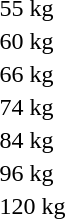<table>
<tr>
<td rowspan=2>55 kg<br></td>
<td rowspan=2></td>
<td rowspan=2></td>
<td></td>
</tr>
<tr>
<td></td>
</tr>
<tr>
<td rowspan=2>60 kg<br></td>
<td rowspan=2></td>
<td rowspan=2></td>
<td></td>
</tr>
<tr>
<td></td>
</tr>
<tr>
<td rowspan=2>66 kg<br></td>
<td rowspan=2></td>
<td rowspan=2></td>
<td></td>
</tr>
<tr>
<td></td>
</tr>
<tr>
<td rowspan=2>74 kg<br></td>
<td rowspan=2></td>
<td rowspan=2></td>
<td></td>
</tr>
<tr>
<td></td>
</tr>
<tr>
<td rowspan=2>84 kg<br></td>
<td rowspan=2></td>
<td rowspan=2></td>
<td></td>
</tr>
<tr>
<td></td>
</tr>
<tr>
<td rowspan=2>96 kg<br></td>
<td rowspan=2></td>
<td rowspan=2></td>
<td></td>
</tr>
<tr>
<td></td>
</tr>
<tr>
<td rowspan=2>120 kg<br></td>
<td rowspan=2></td>
<td rowspan=2></td>
<td></td>
</tr>
<tr>
<td></td>
</tr>
</table>
